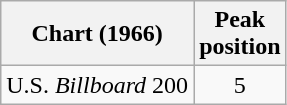<table class="wikitable sortable">
<tr>
<th>Chart (1966)</th>
<th>Peak<br>position</th>
</tr>
<tr>
<td>U.S. <em>Billboard</em> 200</td>
<td align="center">5</td>
</tr>
</table>
